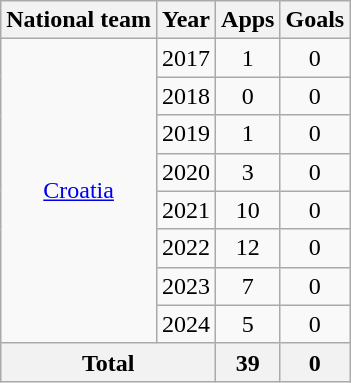<table class="wikitable" style="text-align:center">
<tr>
<th>National team</th>
<th>Year</th>
<th>Apps</th>
<th>Goals</th>
</tr>
<tr>
<td rowspan="8"><a href='#'>Croatia</a></td>
<td>2017</td>
<td>1</td>
<td>0</td>
</tr>
<tr>
<td>2018</td>
<td>0</td>
<td>0</td>
</tr>
<tr>
<td>2019</td>
<td>1</td>
<td>0</td>
</tr>
<tr>
<td>2020</td>
<td>3</td>
<td>0</td>
</tr>
<tr>
<td>2021</td>
<td>10</td>
<td>0</td>
</tr>
<tr>
<td>2022</td>
<td>12</td>
<td>0</td>
</tr>
<tr>
<td>2023</td>
<td>7</td>
<td>0</td>
</tr>
<tr>
<td>2024</td>
<td>5</td>
<td>0</td>
</tr>
<tr>
<th colspan="2">Total</th>
<th>39</th>
<th>0</th>
</tr>
</table>
